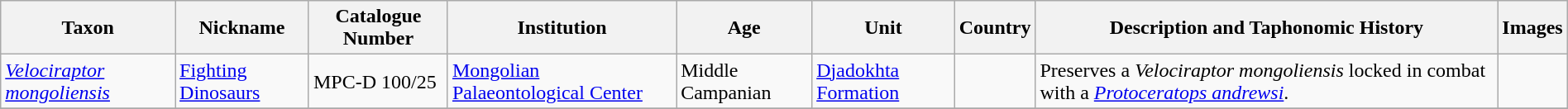<table class="wikitable sortable" align="center" width="100%">
<tr>
<th>Taxon</th>
<th>Nickname</th>
<th>Catalogue Number</th>
<th>Institution</th>
<th>Age</th>
<th>Unit</th>
<th>Country</th>
<th>Description and Taphonomic History</th>
<th>Images</th>
</tr>
<tr>
<td><em><a href='#'>Velociraptor mongoliensis</a></em></td>
<td><a href='#'>Fighting Dinosaurs</a></td>
<td>MPC-D 100/25</td>
<td><a href='#'>Mongolian Palaeontological Center</a></td>
<td>Middle Campanian</td>
<td><a href='#'>Djadokhta Formation</a></td>
<td></td>
<td>Preserves a <em>Velociraptor mongoliensis</em> locked in combat with a <em><a href='#'>Protoceratops andrewsi</a></em>.</td>
<td></td>
</tr>
<tr>
</tr>
</table>
